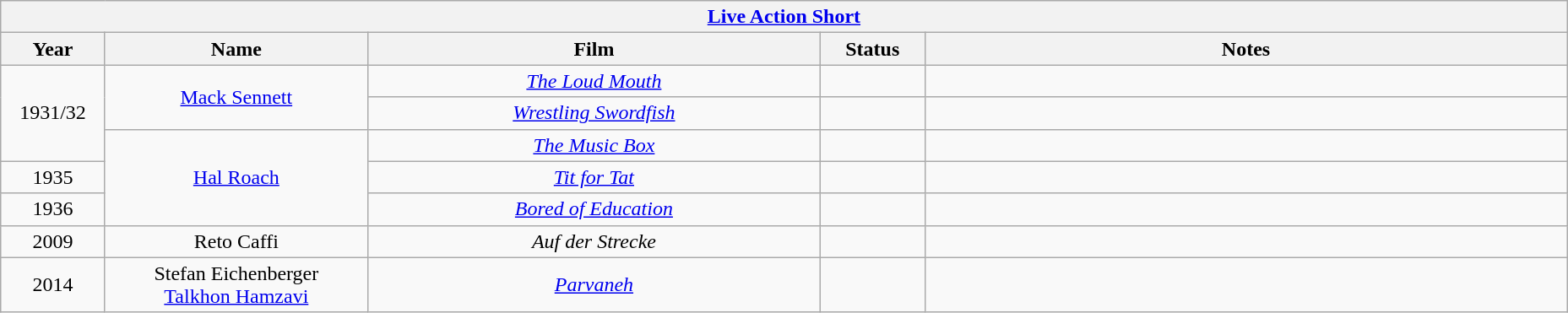<table class="wikitable" style="text-align: center">
<tr>
<th colspan=6 style="text-align:center;"><a href='#'>Live Action Short</a></th>
</tr>
<tr>
<th style="width:075px;">Year</th>
<th style="width:200px;">Name</th>
<th style="width:350px;">Film</th>
<th style="width:075px;">Status</th>
<th style="width:500px;">Notes</th>
</tr>
<tr>
<td rowspan=3>1931/32</td>
<td rowspan=2><a href='#'>Mack Sennett</a></td>
<td><em><a href='#'>The Loud Mouth</a></em></td>
<td></td>
<td></td>
</tr>
<tr>
<td><em><a href='#'>Wrestling Swordfish</a></em></td>
<td></td>
<td></td>
</tr>
<tr>
<td rowspan=3><a href='#'>Hal Roach</a></td>
<td><em><a href='#'>The Music Box</a></em></td>
<td></td>
<td></td>
</tr>
<tr>
<td>1935</td>
<td><em><a href='#'>Tit for Tat</a></em></td>
<td></td>
<td></td>
</tr>
<tr>
<td>1936</td>
<td><em><a href='#'>Bored of Education</a></em></td>
<td></td>
<td></td>
</tr>
<tr>
<td style="text-align: center">2009</td>
<td>Reto Caffi</td>
<td><em>Auf der Strecke</em></td>
<td></td>
<td></td>
</tr>
<tr>
<td style="text-align: center">2014</td>
<td>Stefan Eichenberger <br> <a href='#'>Talkhon Hamzavi</a></td>
<td><em><a href='#'>Parvaneh</a></em></td>
<td></td>
<td></td>
</tr>
</table>
